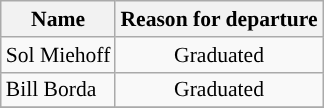<table class="wikitable sortable"  style="text-align:center; font-size:90%; ">
<tr>
<th>Name</th>
<th class="unsortable">Reason for departure</th>
</tr>
<tr>
<td align="left">Sol Miehoff</td>
<td>Graduated</td>
</tr>
<tr>
<td align="left">Bill Borda</td>
<td>Graduated</td>
</tr>
<tr>
</tr>
</table>
